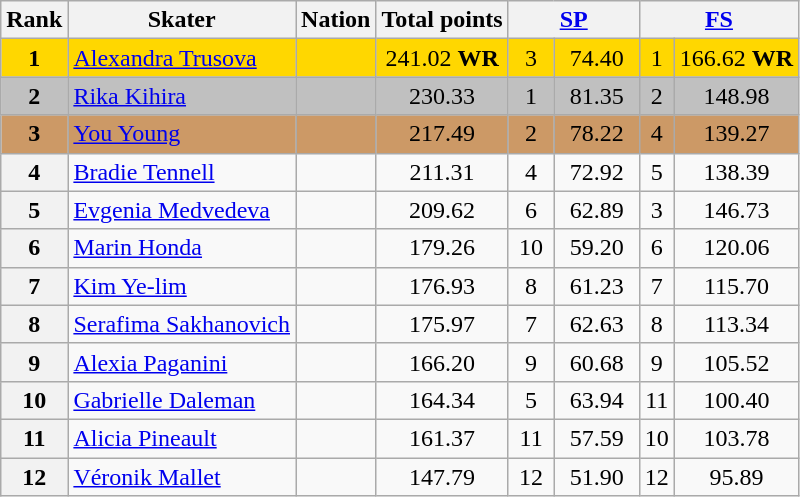<table class="wikitable sortable">
<tr>
<th>Rank</th>
<th>Skater</th>
<th>Nation</th>
<th>Total points</th>
<th colspan="2" width="80px"><a href='#'>SP</a></th>
<th colspan="2" width="80px"><a href='#'>FS</a></th>
</tr>
<tr bgcolor="gold">
<td align="center"><strong>1</strong></td>
<td><a href='#'>Alexandra Trusova</a></td>
<td></td>
<td align="center">241.02 <strong>WR</strong></td>
<td align="center">3</td>
<td align="center">74.40</td>
<td align="center">1</td>
<td align="center">166.62 <strong>WR</strong></td>
</tr>
<tr bgcolor="silver">
<td align="center"><strong>2</strong></td>
<td><a href='#'>Rika Kihira</a></td>
<td></td>
<td align="center">230.33</td>
<td align="center">1</td>
<td align="center">81.35</td>
<td align="center">2</td>
<td align="center">148.98</td>
</tr>
<tr bgcolor="cc9966">
<td align="center"><strong>3</strong></td>
<td><a href='#'>You Young</a></td>
<td></td>
<td align="center">217.49</td>
<td align="center">2</td>
<td align="center">78.22</td>
<td align="center">4</td>
<td align="center">139.27</td>
</tr>
<tr>
<th>4</th>
<td><a href='#'>Bradie Tennell</a></td>
<td></td>
<td align="center">211.31</td>
<td align="center">4</td>
<td align="center">72.92</td>
<td align="center">5</td>
<td align="center">138.39</td>
</tr>
<tr>
<th>5</th>
<td><a href='#'>Evgenia Medvedeva</a></td>
<td></td>
<td align="center">209.62</td>
<td align="center">6</td>
<td align="center">62.89</td>
<td align="center">3</td>
<td align="center">146.73</td>
</tr>
<tr>
<th>6</th>
<td><a href='#'>Marin Honda</a></td>
<td></td>
<td align="center">179.26</td>
<td align="center">10</td>
<td align="center">59.20</td>
<td align="center">6</td>
<td align="center">120.06</td>
</tr>
<tr>
<th>7</th>
<td><a href='#'>Kim Ye-lim</a></td>
<td></td>
<td align="center">176.93</td>
<td align="center">8</td>
<td align="center">61.23</td>
<td align="center">7</td>
<td align="center">115.70</td>
</tr>
<tr>
<th>8</th>
<td><a href='#'>Serafima Sakhanovich</a></td>
<td></td>
<td align="center">175.97</td>
<td align="center">7</td>
<td align="center">62.63</td>
<td align="center">8</td>
<td align="center">113.34</td>
</tr>
<tr>
<th>9</th>
<td><a href='#'>Alexia Paganini</a></td>
<td></td>
<td align="center">166.20</td>
<td align="center">9</td>
<td align="center">60.68</td>
<td align="center">9</td>
<td align="center">105.52</td>
</tr>
<tr>
<th>10</th>
<td><a href='#'>Gabrielle Daleman</a></td>
<td></td>
<td align="center">164.34</td>
<td align="center">5</td>
<td align="center">63.94</td>
<td align="center">11</td>
<td align="center">100.40</td>
</tr>
<tr>
<th>11</th>
<td><a href='#'>Alicia Pineault</a></td>
<td></td>
<td align="center">161.37</td>
<td align="center">11</td>
<td align="center">57.59</td>
<td align="center">10</td>
<td align="center">103.78</td>
</tr>
<tr>
<th>12</th>
<td><a href='#'>Véronik Mallet</a></td>
<td></td>
<td align="center">147.79</td>
<td align="center">12</td>
<td align="center">51.90</td>
<td align="center">12</td>
<td align="center">95.89</td>
</tr>
</table>
